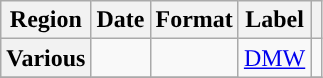<table class="wikitable plainrowheaders">
<tr>
<th scope="col">Region</th>
<th scope="col">Date</th>
<th scope="col">Format</th>
<th scope="col">Label</th>
<th scope="col"></th>
</tr>
<tr>
<th scope="row">Various</th>
<td></td>
<td></td>
<td rowspan="3"><a href='#'>DMW</a></td>
<td></td>
</tr>
<tr>
</tr>
</table>
